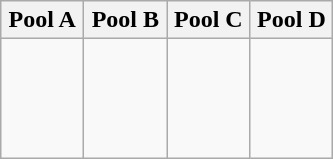<table class="wikitable">
<tr>
<th width=24%>Pool A</th>
<th width=24%>Pool B</th>
<th width=24%>Pool C</th>
<th width=24%>Pool D</th>
</tr>
<tr>
<td><br><br>
<br>
<br>
</td>
<td><br><br>
<br>
<br>
</td>
<td><br><br>
<br>
<br>
</td>
<td><br><br>
<br>
<br>
</td>
</tr>
</table>
